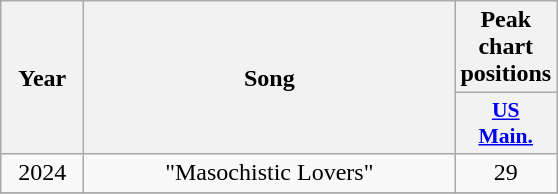<table class="wikitable plainrowheaders" style="text-align:center;">
<tr>
<th scope="col" style="width:3em;" rowspan="2">Year</th>
<th scope="col" rowspan="2" style="width:15em;">Song</th>
<th scope="col" colspan="1">Peak chart positions</th>
</tr>
<tr>
<th scope="col" style="width:3em;font-size:90%;"><a href='#'>US<br>Main.</a><br></th>
</tr>
<tr>
<td>2024</td>
<td>"Masochistic Lovers" </td>
<td>29</td>
</tr>
<tr>
</tr>
</table>
